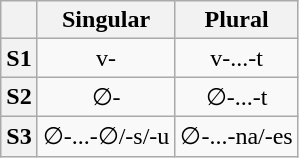<table class="wikitable" style="text-align:center;">
<tr>
<th> </th>
<th><strong>Singular</strong></th>
<th><strong>Plural</strong></th>
</tr>
<tr>
<th><strong>S1</strong></th>
<td>v-</td>
<td>v-...-t</td>
</tr>
<tr>
<th><strong>S2</strong></th>
<td>∅-</td>
<td>∅-...-t</td>
</tr>
<tr>
<th><strong>S3</strong></th>
<td>∅-...-∅/-s/-u</td>
<td>∅-...-na/-es</td>
</tr>
</table>
